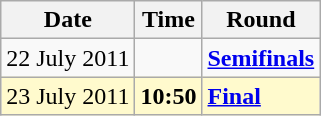<table class="wikitable">
<tr>
<th>Date</th>
<th>Time</th>
<th>Round</th>
</tr>
<tr>
<td>22 July 2011</td>
<td></td>
<td><strong><a href='#'>Semifinals</a></strong></td>
</tr>
<tr style=background:lemonchiffon>
<td>23 July 2011</td>
<td><strong>10:50</strong></td>
<td><strong><a href='#'>Final</a></strong></td>
</tr>
</table>
